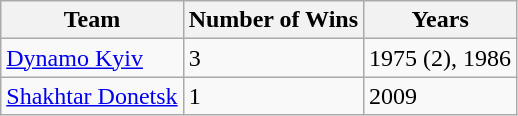<table class="wikitable">
<tr>
<th>Team</th>
<th>Number of Wins</th>
<th>Years</th>
</tr>
<tr>
<td><a href='#'>Dynamo Kyiv</a></td>
<td>3</td>
<td>1975 (2), 1986</td>
</tr>
<tr>
<td><a href='#'>Shakhtar Donetsk</a></td>
<td>1</td>
<td>2009</td>
</tr>
</table>
